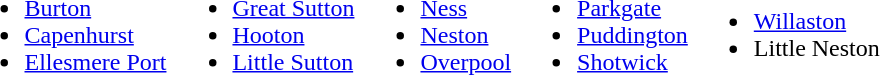<table>
<tr>
<td><br><ul><li><a href='#'>Burton</a></li><li><a href='#'>Capenhurst</a></li><li><a href='#'>Ellesmere Port</a></li></ul></td>
<td><br><ul><li><a href='#'>Great Sutton</a></li><li><a href='#'>Hooton</a></li><li><a href='#'>Little Sutton</a></li></ul></td>
<td><br><ul><li><a href='#'>Ness</a></li><li><a href='#'>Neston</a></li><li><a href='#'>Overpool</a></li></ul></td>
<td><br><ul><li><a href='#'>Parkgate</a></li><li><a href='#'>Puddington</a></li><li><a href='#'>Shotwick</a></li></ul></td>
<td><br><ul><li><a href='#'>Willaston</a></li><li>Little Neston</li></ul></td>
<td></td>
</tr>
</table>
